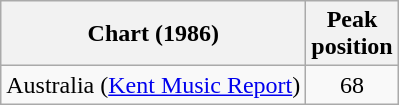<table class="wikitable">
<tr>
<th>Chart (1986)</th>
<th>Peak<br> position</th>
</tr>
<tr>
<td>Australia (<a href='#'>Kent Music Report</a>)</td>
<td align="center">68</td>
</tr>
</table>
